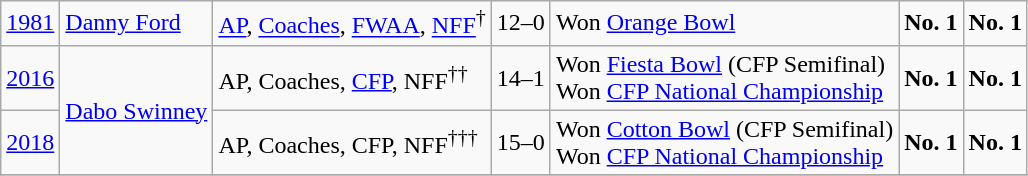<table class="wikitable">
<tr>
<td><a href='#'>1981</a></td>
<td><a href='#'>Danny Ford</a></td>
<td><a href='#'>AP</a>, <a href='#'>Coaches</a>, <a href='#'>FWAA</a>, <a href='#'>NFF</a><sup>†</sup></td>
<td>12–0</td>
<td>Won <a href='#'>Orange Bowl</a></td>
<td><strong>No. 1</strong></td>
<td><strong>No. 1</strong></td>
</tr>
<tr>
<td><a href='#'>2016</a></td>
<td rowspan="2"><a href='#'>Dabo Swinney</a></td>
<td>AP, Coaches, <a href='#'>CFP</a>, NFF<sup>††</sup></td>
<td>14–1</td>
<td>Won <a href='#'>Fiesta Bowl</a> (CFP Semifinal)<br>Won <a href='#'>CFP National Championship</a></td>
<td><strong>No. 1</strong></td>
<td><strong>No. 1</strong></td>
</tr>
<tr>
<td><a href='#'>2018</a></td>
<td>AP, Coaches, CFP, NFF<sup>†††</sup></td>
<td>15–0</td>
<td>Won <a href='#'>Cotton Bowl</a> (CFP Semifinal)<br>Won <a href='#'>CFP National Championship</a></td>
<td><strong>No. 1</strong></td>
<td><strong>No. 1</strong></td>
</tr>
<tr>
</tr>
</table>
